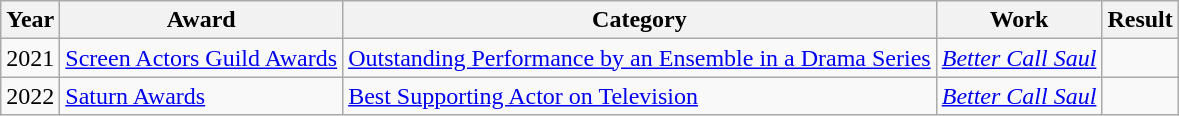<table class="wikitable sortable">
<tr>
<th>Year</th>
<th>Award</th>
<th>Category</th>
<th>Work</th>
<th>Result</th>
</tr>
<tr>
<td>2021</td>
<td><a href='#'>Screen Actors Guild Awards</a></td>
<td><a href='#'>Outstanding Performance by an Ensemble in a Drama Series</a></td>
<td><em><a href='#'>Better Call Saul</a></em></td>
<td></td>
</tr>
<tr>
<td>2022</td>
<td><a href='#'>Saturn Awards</a></td>
<td><a href='#'>Best Supporting Actor on Television</a></td>
<td><em><a href='#'>Better Call Saul</a></em></td>
<td></td>
</tr>
</table>
